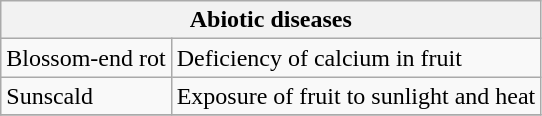<table class="wikitable" style="clear">
<tr>
<th colspan=2><strong>Abiotic diseases</strong><br></th>
</tr>
<tr>
<td>Blossom-end rot</td>
<td>Deficiency of calcium in fruit</td>
</tr>
<tr>
<td>Sunscald</td>
<td>Exposure of fruit to sunlight and heat</td>
</tr>
<tr>
</tr>
</table>
